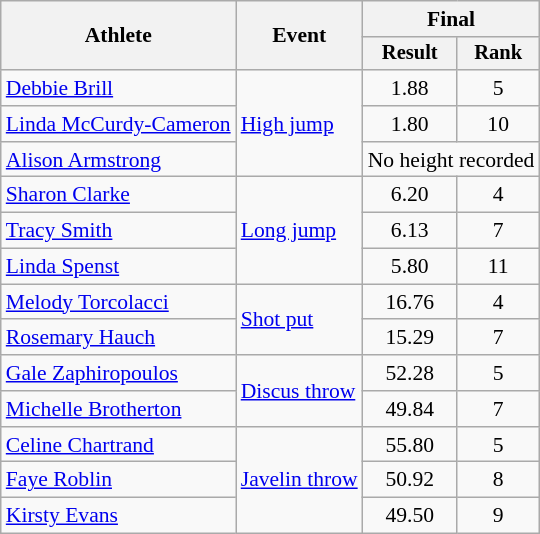<table class="wikitable" style="font-size:90%">
<tr>
<th rowspan="2">Athlete</th>
<th rowspan="2">Event</th>
<th colspan="2">Final</th>
</tr>
<tr style="font-size:95%">
<th>Result</th>
<th>Rank</th>
</tr>
<tr align=center>
<td align=left><a href='#'>Debbie Brill</a></td>
<td align=left rowspan=3><a href='#'>High jump</a></td>
<td>1.88</td>
<td>5</td>
</tr>
<tr align=center>
<td align=left><a href='#'>Linda McCurdy-Cameron</a></td>
<td>1.80</td>
<td>10</td>
</tr>
<tr align=center>
<td align=left><a href='#'>Alison Armstrong</a></td>
<td colspan=2>No height recorded</td>
</tr>
<tr align=center>
<td align=left><a href='#'>Sharon Clarke</a></td>
<td align=left rowspan=3><a href='#'>Long jump</a></td>
<td>6.20</td>
<td>4</td>
</tr>
<tr align=center>
<td align=left><a href='#'>Tracy Smith</a></td>
<td>6.13</td>
<td>7</td>
</tr>
<tr align=center>
<td align=left><a href='#'>Linda Spenst</a></td>
<td>5.80</td>
<td>11</td>
</tr>
<tr align=center>
<td align=left><a href='#'>Melody Torcolacci</a></td>
<td align=left rowspan=2><a href='#'>Shot put</a></td>
<td>16.76</td>
<td>4</td>
</tr>
<tr align=center>
<td align=left><a href='#'>Rosemary Hauch</a></td>
<td>15.29</td>
<td>7</td>
</tr>
<tr align=center>
<td align=left><a href='#'>Gale Zaphiropoulos</a></td>
<td align=left rowspan=2><a href='#'>Discus throw</a></td>
<td>52.28</td>
<td>5</td>
</tr>
<tr align=center>
<td align=left><a href='#'>Michelle Brotherton</a></td>
<td>49.84</td>
<td>7</td>
</tr>
<tr align=center>
<td align=left><a href='#'>Celine Chartrand</a></td>
<td align=left rowspan=3><a href='#'>Javelin throw</a></td>
<td>55.80</td>
<td>5</td>
</tr>
<tr align=center>
<td align=left><a href='#'>Faye Roblin</a></td>
<td>50.92</td>
<td>8</td>
</tr>
<tr align=center>
<td align=left><a href='#'>Kirsty Evans</a></td>
<td>49.50</td>
<td>9</td>
</tr>
</table>
